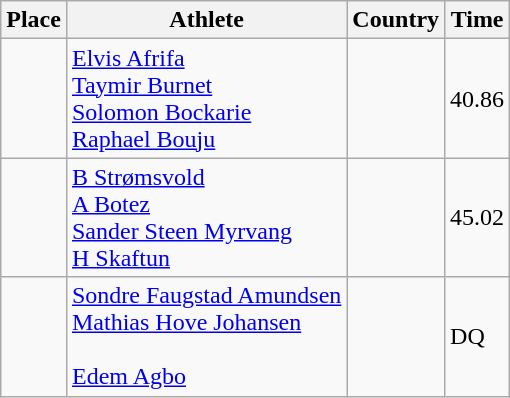<table class="wikitable">
<tr>
<th>Place</th>
<th>Athlete</th>
<th>Country</th>
<th>Time</th>
</tr>
<tr>
<td align=center></td>
<td><a href='#'>Elvis Afrifa</a><br><a href='#'>Taymir Burnet</a><br><a href='#'>Solomon Bockarie</a><br><a href='#'>Raphael Bouju</a></td>
<td></td>
<td>40.86</td>
</tr>
<tr>
<td align=center></td>
<td><a href='#'>B Strømsvold</a><br><a href='#'>A Botez</a><br><a href='#'>Sander Steen Myrvang</a><br><a href='#'>H Skaftun</a></td>
<td></td>
<td>45.02</td>
</tr>
<tr>
<td align=center></td>
<td><a href='#'>Sondre Faugstad Amundsen</a><br><a href='#'>Mathias Hove Johansen</a><br><br><a href='#'>Edem Agbo</a></td>
<td></td>
<td>DQ</td>
</tr>
</table>
